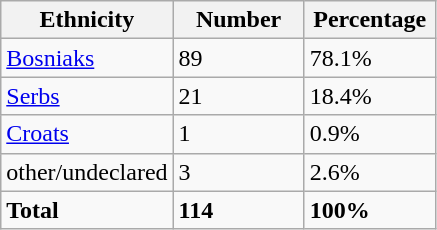<table class="wikitable">
<tr>
<th width="100px">Ethnicity</th>
<th width="80px">Number</th>
<th width="80px">Percentage</th>
</tr>
<tr>
<td><a href='#'>Bosniaks</a></td>
<td>89</td>
<td>78.1%</td>
</tr>
<tr>
<td><a href='#'>Serbs</a></td>
<td>21</td>
<td>18.4%</td>
</tr>
<tr>
<td><a href='#'>Croats</a></td>
<td>1</td>
<td>0.9%</td>
</tr>
<tr>
<td>other/undeclared</td>
<td>3</td>
<td>2.6%</td>
</tr>
<tr>
<td><strong>Total</strong></td>
<td><strong>114</strong></td>
<td><strong>100%</strong></td>
</tr>
</table>
